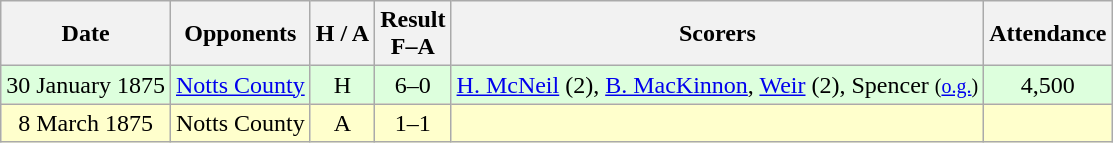<table class="wikitable" style="text-align:center">
<tr>
<th>Date</th>
<th>Opponents</th>
<th>H / A</th>
<th>Result<br>F–A</th>
<th>Scorers</th>
<th>Attendance</th>
</tr>
<tr bgcolor=#ddffdd>
<td>30 January 1875</td>
<td> <a href='#'>Notts County</a></td>
<td>H</td>
<td>6–0</td>
<td><a href='#'>H. McNeil</a> (2), <a href='#'>B. MacKinnon</a>, <a href='#'>Weir</a> (2), Spencer <small>(<a href='#'>o.g.</a>)</small></td>
<td>4,500</td>
</tr>
<tr bgcolor=#ffffcc>
<td>8 March 1875</td>
<td> Notts County</td>
<td>A</td>
<td>1–1</td>
<td></td>
<td></td>
</tr>
</table>
